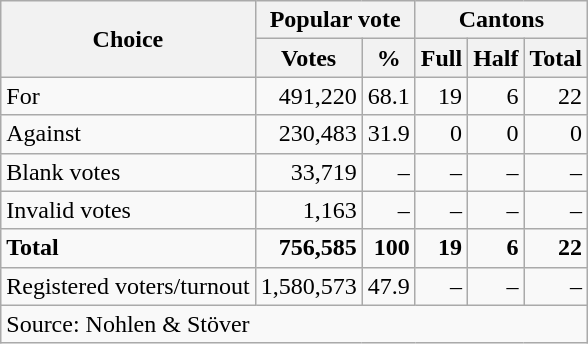<table class=wikitable style=text-align:right>
<tr>
<th rowspan=2>Choice</th>
<th colspan=2>Popular vote</th>
<th colspan=3>Cantons</th>
</tr>
<tr>
<th>Votes</th>
<th>%</th>
<th>Full</th>
<th>Half</th>
<th>Total</th>
</tr>
<tr>
<td align=left>For</td>
<td>491,220</td>
<td>68.1</td>
<td>19</td>
<td>6</td>
<td>22</td>
</tr>
<tr>
<td align=left>Against</td>
<td>230,483</td>
<td>31.9</td>
<td>0</td>
<td>0</td>
<td>0</td>
</tr>
<tr>
<td align=left>Blank votes</td>
<td>33,719</td>
<td>–</td>
<td>–</td>
<td>–</td>
<td>–</td>
</tr>
<tr>
<td align=left>Invalid votes</td>
<td>1,163</td>
<td>–</td>
<td>–</td>
<td>–</td>
<td>–</td>
</tr>
<tr>
<td align=left><strong>Total</strong></td>
<td><strong>756,585</strong></td>
<td><strong>100</strong></td>
<td><strong>19</strong></td>
<td><strong>6</strong></td>
<td><strong>22</strong></td>
</tr>
<tr>
<td align=left>Registered voters/turnout</td>
<td>1,580,573</td>
<td>47.9</td>
<td>–</td>
<td>–</td>
<td>–</td>
</tr>
<tr>
<td align=left colspan=6>Source: Nohlen & Stöver</td>
</tr>
</table>
